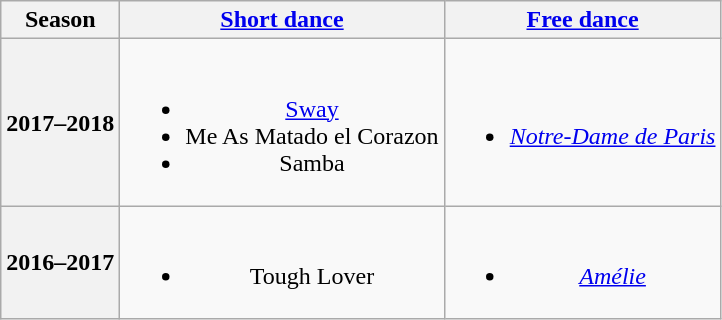<table class=wikitable style=text-align:center>
<tr>
<th>Season</th>
<th><a href='#'>Short dance</a></th>
<th><a href='#'>Free dance</a></th>
</tr>
<tr>
<th>2017–2018</th>
<td><br><ul><li><a href='#'>Sway</a></li><li>Me As Matado el Corazon</li><li>Samba</li></ul></td>
<td><br><ul><li><em><a href='#'>Notre-Dame de Paris</a></em> <br> </li></ul></td>
</tr>
<tr>
<th>2016–2017 <br> </th>
<td><br><ul><li>Tough Lover <br></li></ul></td>
<td><br><ul><li><em><a href='#'>Amélie</a></em> <br></li></ul></td>
</tr>
</table>
